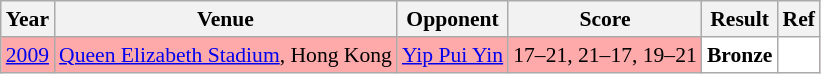<table class="sortable wikitable" style="font-size: 90%">
<tr>
<th>Year</th>
<th>Venue</th>
<th>Opponent</th>
<th>Score</th>
<th>Result</th>
<th>Ref</th>
</tr>
<tr style="background:#FFAAAA">
<td align="center"><a href='#'>2009</a></td>
<td align="left"><a href='#'>Queen Elizabeth Stadium</a>, Hong Kong</td>
<td align="left"> <a href='#'>Yip Pui Yin</a></td>
<td align="left">17–21, 21–17, 19–21</td>
<td style="text-align:left; background:white"> <strong>Bronze</strong></td>
<td style="text-align:center; background:white"></td>
</tr>
</table>
